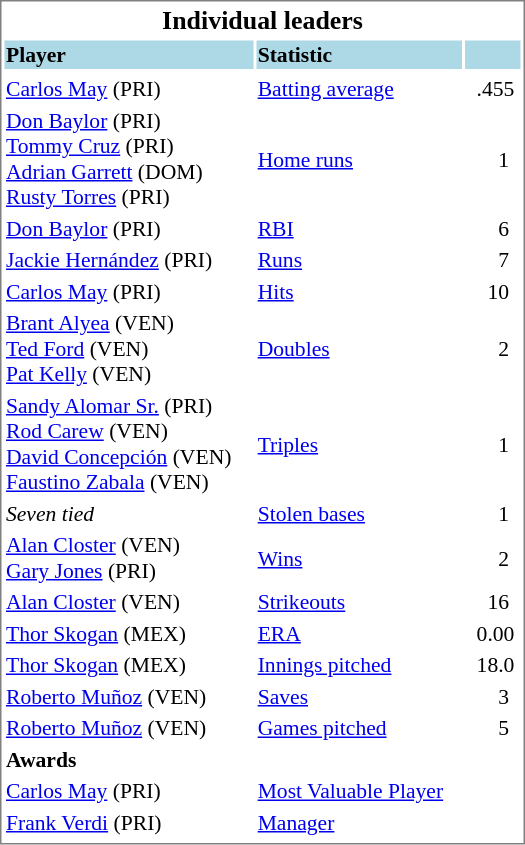<table cellpadding="1" width="350px" style="font-size: 90%; border: 1px solid gray;">
<tr align="center" style="font-size: larger;">
<td colspan=6><strong>Individual leaders</strong></td>
</tr>
<tr style="background:lightblue;">
<td><strong>Player</strong></td>
<td><strong>Statistic</strong></td>
<td></td>
</tr>
<tr align="center" style="vertical-align: middle;" style="background:lightblue;">
</tr>
<tr>
<td><a href='#'>Carlos May</a> (PRI)</td>
<td><a href='#'>Batting average</a></td>
<td>  .455</td>
</tr>
<tr>
<td><a href='#'>Don Baylor</a> (PRI) <br> <a href='#'>Tommy Cruz</a> (PRI) <br> <a href='#'>Adrian Garrett</a> (DOM) <br> <a href='#'>Rusty Torres</a> (PRI)</td>
<td><a href='#'>Home runs</a></td>
<td>      1</td>
</tr>
<tr>
<td><a href='#'>Don Baylor</a> (PRI)</td>
<td><a href='#'>RBI</a></td>
<td>      6</td>
</tr>
<tr>
<td><a href='#'>Jackie Hernández</a> (PRI)</td>
<td><a href='#'>Runs</a></td>
<td>      7</td>
</tr>
<tr>
<td><a href='#'>Carlos May</a> (PRI)</td>
<td><a href='#'>Hits</a></td>
<td>    10</td>
</tr>
<tr>
<td><a href='#'>Brant Alyea</a> (VEN) <br> <a href='#'>Ted Ford</a> (VEN) <br> <a href='#'>Pat Kelly</a> (VEN) <br></td>
<td><a href='#'>Doubles</a></td>
<td>       2</td>
</tr>
<tr>
<td><a href='#'>Sandy Alomar Sr.</a> (PRI) <br> <a href='#'>Rod Carew</a> (VEN) <br> <a href='#'>David Concepción</a> (VEN) <br> <a href='#'>Faustino Zabala</a> (VEN)</td>
<td><a href='#'>Triples</a></td>
<td>      1</td>
</tr>
<tr>
<td><em>Seven tied</em></td>
<td><a href='#'>Stolen bases</a></td>
<td>      1</td>
</tr>
<tr>
<td><a href='#'>Alan Closter</a> (VEN) <br> <a href='#'>Gary Jones</a> (PRI)</td>
<td><a href='#'>Wins</a></td>
<td>      2</td>
</tr>
<tr>
<td><a href='#'>Alan Closter</a> (VEN)</td>
<td><a href='#'>Strikeouts</a></td>
<td>    16</td>
</tr>
<tr>
<td><a href='#'>Thor Skogan</a> (MEX)</td>
<td><a href='#'>ERA</a></td>
<td>  0.00</td>
</tr>
<tr>
<td><a href='#'>Thor Skogan</a> (MEX)</td>
<td><a href='#'>Innings pitched</a></td>
<td>  18.0</td>
</tr>
<tr>
<td><a href='#'>Roberto Muñoz</a> (VEN)</td>
<td><a href='#'>Saves</a></td>
<td>      3</td>
</tr>
<tr>
<td><a href='#'>Roberto Muñoz</a> (VEN)</td>
<td><a href='#'>Games pitched</a></td>
<td>      5</td>
</tr>
<tr>
<td><strong>Awards</strong></td>
</tr>
<tr>
<td><a href='#'>Carlos May</a> (PRI)</td>
<td><a href='#'>Most Valuable Player</a></td>
</tr>
<tr>
<td><a href='#'>Frank Verdi</a> (PRI)</td>
<td><a href='#'>Manager</a></td>
</tr>
<tr>
</tr>
</table>
